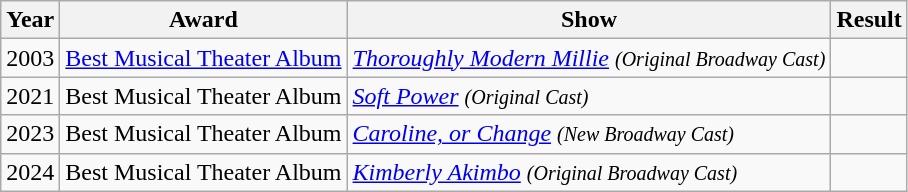<table class="wikitable">
<tr>
<th>Year</th>
<th>Award</th>
<th>Show</th>
<th>Result</th>
</tr>
<tr>
<td>2003</td>
<td><a href='#'>Best Musical Theater Album</a></td>
<td><em><a href='#'>Thoroughly Modern Millie</a> <small>(Original Broadway Cast)</small></em></td>
<td></td>
</tr>
<tr>
<td>2021</td>
<td Grammy Award for Best Musical Theater Album>Best Musical Theater Album</td>
<td><em><a href='#'>Soft Power</a> <small>(Original Cast)</small></em></td>
<td></td>
</tr>
<tr>
<td>2023</td>
<td Grammy Award for Best Musical Theater Album>Best Musical Theater Album</td>
<td><em><a href='#'>Caroline, or Change</a> <small>(New Broadway Cast)</small></em></td>
<td></td>
</tr>
<tr>
<td>2024</td>
<td Grammy Award for Best Musical Theater Album>Best Musical Theater Album</td>
<td><em><a href='#'>Kimberly Akimbo</a> <small>(Original Broadway Cast)</small></em></td>
<td></td>
</tr>
</table>
